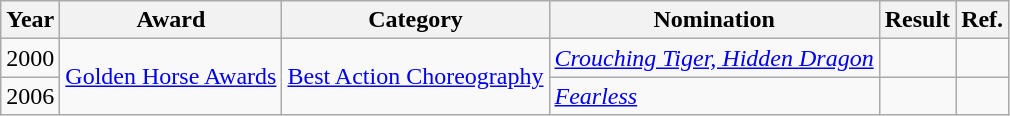<table class="wikitable">
<tr>
<th>Year</th>
<th>Award</th>
<th>Category</th>
<th>Nomination</th>
<th>Result</th>
<th>Ref.</th>
</tr>
<tr>
<td>2000</td>
<td rowspan=2><a href='#'>Golden Horse Awards</a></td>
<td rowspan=2><a href='#'>Best Action Choreography</a></td>
<td><em><a href='#'>Crouching Tiger, Hidden Dragon</a></em></td>
<td></td>
<td align=center></td>
</tr>
<tr>
<td>2006</td>
<td><em><a href='#'>Fearless</a></em></td>
<td></td>
<td align=center></td>
</tr>
</table>
